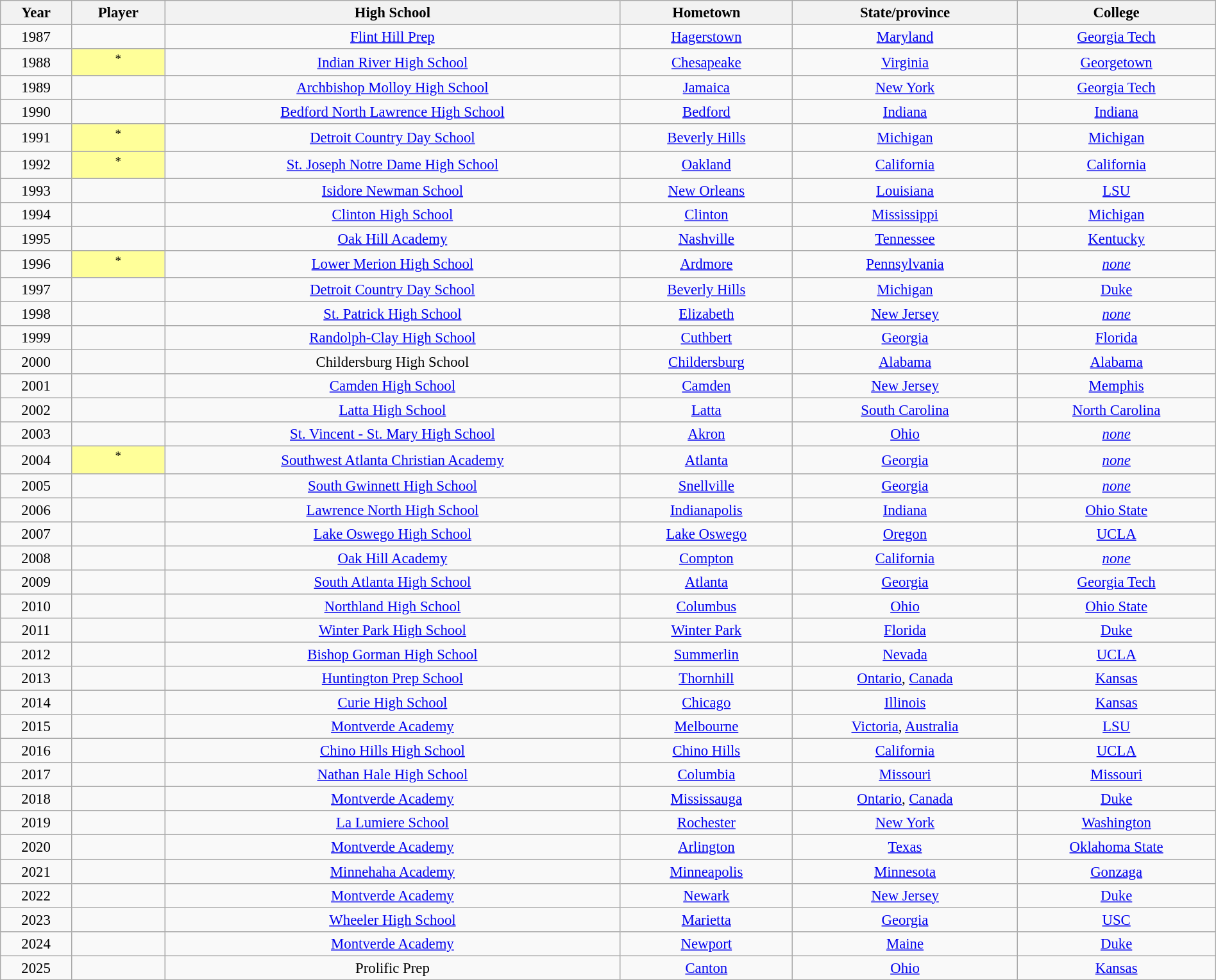<table class="wikitable sortable" width="100%" style="text-align:center; font-size:95%">
<tr>
<th>Year</th>
<th>Player</th>
<th>High School</th>
<th>Hometown</th>
<th>State/province</th>
<th>College</th>
</tr>
<tr>
<td>1987</td>
<td></td>
<td><a href='#'>Flint Hill Prep</a></td>
<td><a href='#'>Hagerstown</a></td>
<td><a href='#'>Maryland</a></td>
<td><a href='#'>Georgia Tech</a></td>
</tr>
<tr>
<td>1988</td>
<td bgcolor=#ff9><sup>*</sup></td>
<td><a href='#'>Indian River High School</a></td>
<td><a href='#'>Chesapeake</a></td>
<td><a href='#'>Virginia</a></td>
<td><a href='#'>Georgetown</a></td>
</tr>
<tr>
<td>1989</td>
<td></td>
<td><a href='#'>Archbishop Molloy High School</a></td>
<td><a href='#'>Jamaica</a></td>
<td><a href='#'>New York</a></td>
<td><a href='#'>Georgia Tech</a></td>
</tr>
<tr>
<td>1990</td>
<td></td>
<td><a href='#'>Bedford North Lawrence High School</a></td>
<td><a href='#'>Bedford</a></td>
<td><a href='#'>Indiana</a></td>
<td><a href='#'>Indiana</a></td>
</tr>
<tr>
<td>1991</td>
<td bgcolor=#ff9><sup>*</sup></td>
<td><a href='#'>Detroit Country Day School</a></td>
<td><a href='#'>Beverly Hills</a></td>
<td><a href='#'>Michigan</a></td>
<td><a href='#'>Michigan</a></td>
</tr>
<tr>
<td>1992</td>
<td bgcolor=#ff9><sup>*</sup></td>
<td><a href='#'>St. Joseph Notre Dame High School</a></td>
<td><a href='#'>Oakland</a></td>
<td><a href='#'>California</a></td>
<td><a href='#'>California</a></td>
</tr>
<tr>
<td>1993</td>
<td></td>
<td><a href='#'>Isidore Newman School</a></td>
<td><a href='#'>New Orleans</a></td>
<td><a href='#'>Louisiana</a></td>
<td><a href='#'>LSU</a></td>
</tr>
<tr>
<td>1994</td>
<td></td>
<td><a href='#'>Clinton High School</a></td>
<td><a href='#'>Clinton</a></td>
<td><a href='#'>Mississippi</a></td>
<td><a href='#'>Michigan</a></td>
</tr>
<tr>
<td>1995</td>
<td></td>
<td><a href='#'>Oak Hill Academy</a></td>
<td><a href='#'>Nashville</a></td>
<td><a href='#'>Tennessee</a></td>
<td><a href='#'>Kentucky</a></td>
</tr>
<tr>
<td>1996</td>
<td bgcolor=#ff9><sup>*</sup></td>
<td><a href='#'>Lower Merion High School</a></td>
<td><a href='#'>Ardmore</a></td>
<td><a href='#'>Pennsylvania</a></td>
<td><em><a href='#'>none</a></em></td>
</tr>
<tr>
<td>1997</td>
<td></td>
<td><a href='#'>Detroit Country Day School</a></td>
<td><a href='#'>Beverly Hills</a></td>
<td><a href='#'>Michigan</a></td>
<td><a href='#'>Duke</a></td>
</tr>
<tr>
<td>1998</td>
<td></td>
<td><a href='#'>St. Patrick High School</a></td>
<td><a href='#'>Elizabeth</a></td>
<td><a href='#'>New Jersey</a></td>
<td><em><a href='#'>none</a></em></td>
</tr>
<tr>
<td>1999</td>
<td></td>
<td><a href='#'>Randolph-Clay High School</a></td>
<td><a href='#'>Cuthbert</a></td>
<td><a href='#'>Georgia</a></td>
<td><a href='#'>Florida</a></td>
</tr>
<tr>
<td>2000</td>
<td></td>
<td>Childersburg High School</td>
<td><a href='#'>Childersburg</a></td>
<td><a href='#'>Alabama</a></td>
<td><a href='#'>Alabama</a></td>
</tr>
<tr>
<td>2001</td>
<td></td>
<td><a href='#'>Camden High School</a></td>
<td><a href='#'>Camden</a></td>
<td><a href='#'>New Jersey</a></td>
<td><a href='#'>Memphis</a></td>
</tr>
<tr>
<td>2002</td>
<td></td>
<td><a href='#'>Latta High School</a></td>
<td><a href='#'>Latta</a></td>
<td><a href='#'>South Carolina</a></td>
<td><a href='#'>North Carolina</a></td>
</tr>
<tr>
<td>2003</td>
<td></td>
<td><a href='#'>St. Vincent - St. Mary High School</a></td>
<td><a href='#'>Akron</a></td>
<td><a href='#'>Ohio</a></td>
<td><em><a href='#'>none</a></em></td>
</tr>
<tr>
<td>2004</td>
<td bgcolor=#ff9><sup>*</sup></td>
<td><a href='#'>Southwest Atlanta Christian Academy</a></td>
<td><a href='#'>Atlanta</a></td>
<td><a href='#'>Georgia</a></td>
<td><em><a href='#'>none</a></em></td>
</tr>
<tr>
<td>2005</td>
<td></td>
<td><a href='#'>South Gwinnett High School</a></td>
<td><a href='#'>Snellville</a></td>
<td><a href='#'>Georgia</a></td>
<td><em><a href='#'>none</a></em></td>
</tr>
<tr>
<td>2006</td>
<td></td>
<td><a href='#'>Lawrence North High School</a></td>
<td><a href='#'>Indianapolis</a></td>
<td><a href='#'>Indiana</a></td>
<td><a href='#'>Ohio State</a></td>
</tr>
<tr>
<td>2007</td>
<td></td>
<td><a href='#'>Lake Oswego High School</a></td>
<td><a href='#'>Lake Oswego</a></td>
<td><a href='#'>Oregon</a></td>
<td><a href='#'>UCLA</a></td>
</tr>
<tr>
<td>2008</td>
<td></td>
<td><a href='#'>Oak Hill Academy</a></td>
<td><a href='#'>Compton</a></td>
<td><a href='#'>California</a></td>
<td><em><a href='#'>none</a></em></td>
</tr>
<tr>
<td>2009</td>
<td></td>
<td><a href='#'>South Atlanta High School</a></td>
<td><a href='#'>Atlanta</a></td>
<td><a href='#'>Georgia</a></td>
<td><a href='#'>Georgia Tech</a></td>
</tr>
<tr>
<td>2010</td>
<td></td>
<td><a href='#'>Northland High School</a></td>
<td><a href='#'>Columbus</a></td>
<td><a href='#'>Ohio</a></td>
<td><a href='#'>Ohio State</a></td>
</tr>
<tr>
<td>2011</td>
<td></td>
<td><a href='#'>Winter Park High School</a></td>
<td><a href='#'>Winter Park</a></td>
<td><a href='#'>Florida</a></td>
<td><a href='#'>Duke</a></td>
</tr>
<tr>
<td>2012</td>
<td></td>
<td><a href='#'>Bishop Gorman High School</a></td>
<td><a href='#'>Summerlin</a></td>
<td><a href='#'>Nevada</a></td>
<td><a href='#'>UCLA</a></td>
</tr>
<tr>
<td>2013</td>
<td></td>
<td><a href='#'>Huntington Prep School</a></td>
<td><a href='#'>Thornhill</a></td>
<td><a href='#'>Ontario</a>, <a href='#'>Canada</a></td>
<td><a href='#'>Kansas</a></td>
</tr>
<tr>
<td>2014</td>
<td></td>
<td><a href='#'>Curie High School</a></td>
<td><a href='#'>Chicago</a></td>
<td><a href='#'>Illinois</a></td>
<td><a href='#'>Kansas</a></td>
</tr>
<tr>
<td>2015</td>
<td></td>
<td><a href='#'>Montverde Academy</a></td>
<td><a href='#'>Melbourne</a></td>
<td><a href='#'>Victoria</a>, <a href='#'>Australia</a></td>
<td><a href='#'>LSU</a></td>
</tr>
<tr>
<td>2016</td>
<td></td>
<td><a href='#'>Chino Hills High School</a></td>
<td><a href='#'>Chino Hills</a></td>
<td><a href='#'>California</a></td>
<td><a href='#'>UCLA</a></td>
</tr>
<tr>
<td>2017</td>
<td></td>
<td><a href='#'>Nathan Hale High School</a></td>
<td><a href='#'>Columbia</a></td>
<td><a href='#'>Missouri</a></td>
<td><a href='#'>Missouri</a></td>
</tr>
<tr>
<td>2018</td>
<td></td>
<td><a href='#'>Montverde Academy</a></td>
<td><a href='#'>Mississauga</a></td>
<td><a href='#'>Ontario</a>, <a href='#'>Canada</a></td>
<td><a href='#'>Duke</a></td>
</tr>
<tr>
<td>2019</td>
<td></td>
<td><a href='#'>La Lumiere School</a></td>
<td><a href='#'>Rochester</a></td>
<td><a href='#'>New York</a></td>
<td><a href='#'>Washington</a></td>
</tr>
<tr>
<td>2020</td>
<td></td>
<td><a href='#'>Montverde Academy</a></td>
<td><a href='#'>Arlington</a></td>
<td><a href='#'>Texas</a></td>
<td><a href='#'>Oklahoma State</a></td>
</tr>
<tr>
<td>2021</td>
<td></td>
<td><a href='#'>Minnehaha Academy</a></td>
<td><a href='#'>Minneapolis</a></td>
<td><a href='#'>Minnesota</a></td>
<td><a href='#'>Gonzaga</a></td>
</tr>
<tr>
<td>2022</td>
<td></td>
<td><a href='#'>Montverde Academy</a></td>
<td><a href='#'>Newark</a></td>
<td><a href='#'>New Jersey</a></td>
<td><a href='#'>Duke</a></td>
</tr>
<tr>
<td>2023</td>
<td></td>
<td><a href='#'>Wheeler High School</a></td>
<td><a href='#'>Marietta</a></td>
<td><a href='#'>Georgia</a></td>
<td><a href='#'>USC</a></td>
</tr>
<tr>
<td>2024</td>
<td></td>
<td><a href='#'>Montverde Academy</a></td>
<td><a href='#'>Newport</a></td>
<td><a href='#'>Maine</a></td>
<td><a href='#'>Duke</a></td>
</tr>
<tr>
<td>2025</td>
<td></td>
<td>Prolific Prep</td>
<td><a href='#'>Canton</a></td>
<td><a href='#'>Ohio</a></td>
<td><a href='#'>Kansas</a></td>
</tr>
</table>
